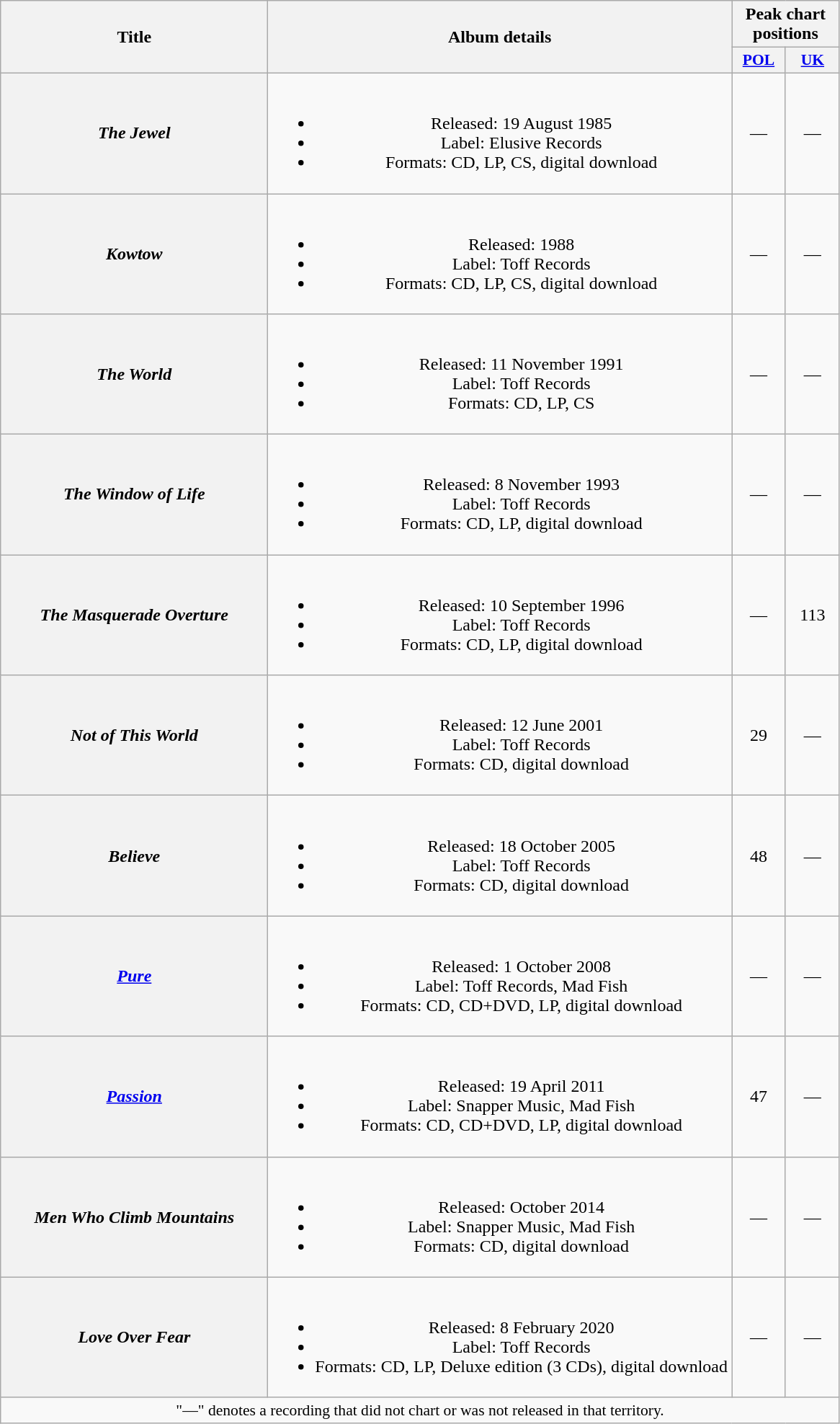<table class="wikitable plainrowheaders" style="text-align:center;">
<tr>
<th scope="col" rowspan="2" style="width:15em;">Title</th>
<th scope="col" rowspan="2">Album details</th>
<th scope="col" colspan="2">Peak chart positions</th>
</tr>
<tr>
<th scope="col" style="width:3em;font-size:90%;"><a href='#'>POL</a><br></th>
<th scope="col" style="width:3em;font-size:90%;"><a href='#'>UK</a><br></th>
</tr>
<tr>
<th scope="row"><em>The Jewel</em></th>
<td><br><ul><li>Released: 19 August 1985</li><li>Label: Elusive Records</li><li>Formats: CD, LP, CS, digital download</li></ul></td>
<td>—</td>
<td>—</td>
</tr>
<tr>
<th scope="row"><em>Kowtow</em></th>
<td><br><ul><li>Released: 1988</li><li>Label: Toff Records</li><li>Formats: CD, LP, CS, digital download</li></ul></td>
<td>—</td>
<td>—</td>
</tr>
<tr>
<th scope="row"><em>The World</em></th>
<td><br><ul><li>Released: 11 November 1991</li><li>Label: Toff Records</li><li>Formats: CD, LP, CS</li></ul></td>
<td>—</td>
<td>—</td>
</tr>
<tr>
<th scope="row"><em>The Window of Life</em></th>
<td><br><ul><li>Released: 8 November 1993</li><li>Label: Toff Records</li><li>Formats: CD, LP, digital download</li></ul></td>
<td>—</td>
<td>—</td>
</tr>
<tr>
<th scope="row"><em>The Masquerade Overture</em></th>
<td><br><ul><li>Released: 10 September 1996</li><li>Label: Toff Records</li><li>Formats: CD, LP, digital download</li></ul></td>
<td>—</td>
<td>113</td>
</tr>
<tr>
<th scope="row"><em>Not of This World</em></th>
<td><br><ul><li>Released: 12 June 2001</li><li>Label: Toff Records</li><li>Formats: CD, digital download</li></ul></td>
<td>29</td>
<td>—</td>
</tr>
<tr>
<th scope="row"><em>Believe</em></th>
<td><br><ul><li>Released: 18 October 2005</li><li>Label: Toff Records</li><li>Formats: CD, digital download</li></ul></td>
<td>48</td>
<td>—</td>
</tr>
<tr>
<th scope="row"><em><a href='#'>Pure</a></em></th>
<td><br><ul><li>Released: 1 October 2008</li><li>Label: Toff Records, Mad Fish</li><li>Formats: CD, CD+DVD, LP, digital download</li></ul></td>
<td>—</td>
<td>—</td>
</tr>
<tr>
<th scope="row"><em><a href='#'>Passion</a></em></th>
<td><br><ul><li>Released: 19 April 2011</li><li>Label: Snapper Music, Mad Fish</li><li>Formats: CD, CD+DVD, LP, digital download</li></ul></td>
<td>47</td>
<td>—</td>
</tr>
<tr>
<th scope="row"><em>Men Who Climb Mountains</em></th>
<td><br><ul><li>Released: October 2014</li><li>Label: Snapper Music, Mad Fish</li><li>Formats: CD, digital download</li></ul></td>
<td>—</td>
<td>—</td>
</tr>
<tr>
<th scope="row"><em>Love Over Fear</em></th>
<td><br><ul><li>Released: 8 February 2020</li><li>Label: Toff Records</li><li>Formats: CD, LP, Deluxe edition (3 CDs), digital download</li></ul></td>
<td>—</td>
<td>—</td>
</tr>
<tr>
<td colspan="10" style="font-size:90%">"—" denotes a recording that did not chart or was not released in that territory.</td>
</tr>
</table>
